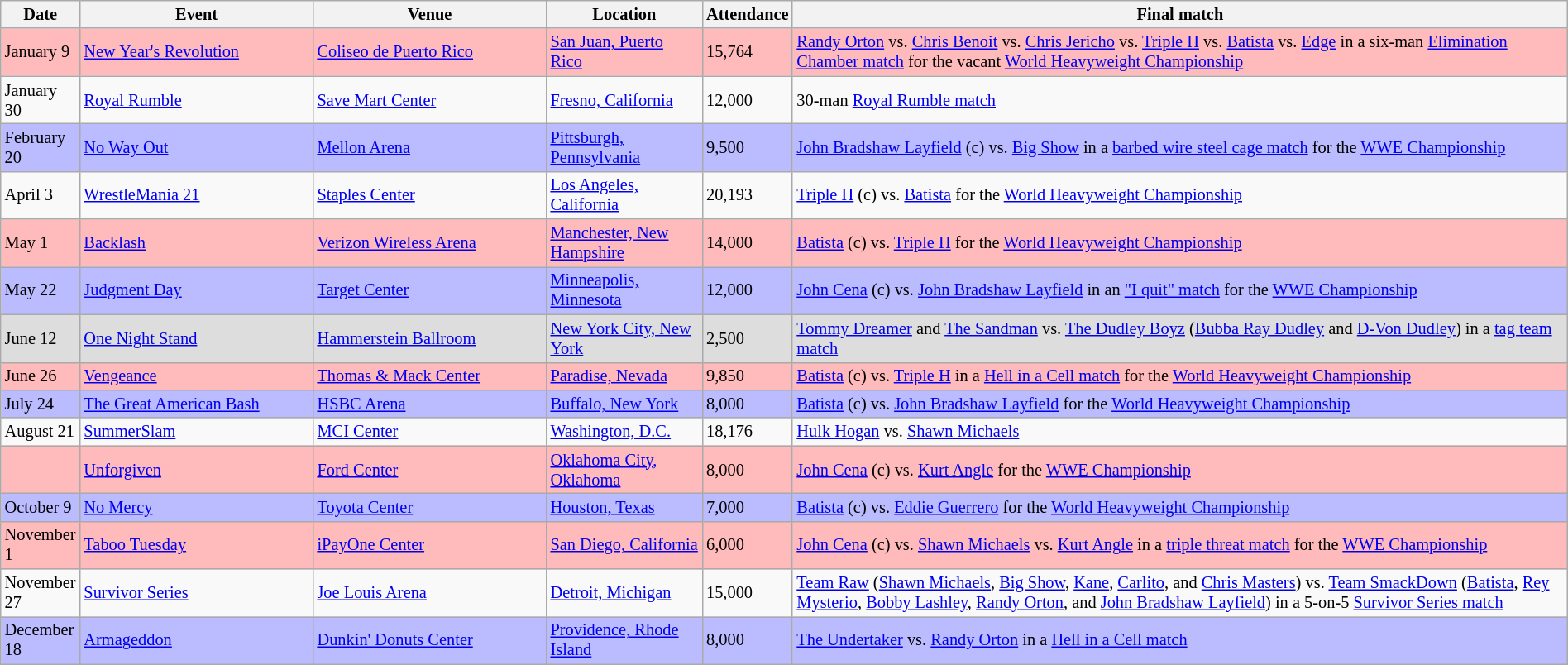<table id="Past_events_2005" class="sortable wikitable succession-box" style="font-size:85%; width:100%">
<tr>
<th scope="col" style="width:5%;">Date</th>
<th scope="col" style="width:15%;">Event</th>
<th scope="col" style="width:15%;">Venue</th>
<th scope="col" style="width:10%;">Location</th>
<th scope="col" style="width:5%;">Attendance</th>
<th scope="col" style="width:50%;">Final match</th>
</tr>
<tr style="background: #FBB;">
<td>January 9</td>
<td><a href='#'>New Year's Revolution</a></td>
<td><a href='#'>Coliseo de Puerto Rico</a></td>
<td><a href='#'>San Juan, Puerto Rico</a></td>
<td>15,764</td>
<td><a href='#'>Randy Orton</a> vs. <a href='#'>Chris Benoit</a> vs. <a href='#'>Chris Jericho</a> vs. <a href='#'>Triple H</a> vs. <a href='#'>Batista</a> vs. <a href='#'>Edge</a> in a six-man <a href='#'>Elimination Chamber match</a> for the vacant <a href='#'>World Heavyweight Championship</a></td>
</tr>
<tr>
<td>January 30</td>
<td><a href='#'>Royal Rumble</a></td>
<td><a href='#'>Save Mart Center</a></td>
<td><a href='#'>Fresno, California</a></td>
<td>12,000</td>
<td>30-man <a href='#'>Royal Rumble match</a></td>
</tr>
<tr style="background: #BBF;">
<td>February 20</td>
<td><a href='#'>No Way Out</a></td>
<td><a href='#'>Mellon Arena</a></td>
<td><a href='#'>Pittsburgh, Pennsylvania</a></td>
<td>9,500</td>
<td><a href='#'>John Bradshaw Layfield</a> (c) vs. <a href='#'>Big Show</a> in a <a href='#'>barbed wire steel cage match</a> for the <a href='#'>WWE Championship</a></td>
</tr>
<tr>
<td>April 3</td>
<td><a href='#'>WrestleMania 21</a></td>
<td><a href='#'>Staples Center</a></td>
<td><a href='#'>Los Angeles, California</a></td>
<td>20,193</td>
<td><a href='#'>Triple H</a> (c) vs. <a href='#'>Batista</a> for the <a href='#'>World Heavyweight Championship</a></td>
</tr>
<tr style="background: #FBB;">
<td>May 1</td>
<td><a href='#'>Backlash</a></td>
<td><a href='#'>Verizon Wireless Arena</a></td>
<td><a href='#'>Manchester, New Hampshire</a></td>
<td>14,000</td>
<td><a href='#'>Batista</a> (c) vs. <a href='#'>Triple H</a> for the <a href='#'>World Heavyweight Championship</a></td>
</tr>
<tr style="background: #BBF;">
<td>May 22</td>
<td><a href='#'>Judgment Day</a></td>
<td><a href='#'>Target Center</a></td>
<td><a href='#'>Minneapolis, Minnesota</a></td>
<td>12,000</td>
<td><a href='#'>John Cena</a> (c) vs. <a href='#'>John Bradshaw Layfield</a> in an <a href='#'>"I quit" match</a> for the <a href='#'>WWE Championship</a></td>
</tr>
<tr style="background: #DDD;">
<td>June 12</td>
<td><a href='#'>One Night Stand</a></td>
<td><a href='#'>Hammerstein Ballroom</a></td>
<td><a href='#'>New York City, New York</a></td>
<td>2,500</td>
<td><a href='#'>Tommy Dreamer</a> and <a href='#'>The Sandman</a> vs. <a href='#'>The Dudley Boyz</a> (<a href='#'>Bubba Ray Dudley</a> and <a href='#'>D-Von Dudley</a>) in a <a href='#'>tag team match</a></td>
</tr>
<tr style="background: #FBB;">
<td>June 26</td>
<td><a href='#'>Vengeance</a></td>
<td><a href='#'>Thomas & Mack Center</a></td>
<td><a href='#'>Paradise, Nevada</a></td>
<td>9,850</td>
<td><a href='#'>Batista</a> (c) vs. <a href='#'>Triple H</a> in a <a href='#'>Hell in a Cell match</a> for the <a href='#'>World Heavyweight Championship</a></td>
</tr>
<tr style="background: #BBF;">
<td>July 24</td>
<td><a href='#'>The Great American Bash</a></td>
<td><a href='#'>HSBC Arena</a></td>
<td><a href='#'>Buffalo, New York</a></td>
<td>8,000</td>
<td><a href='#'>Batista</a> (c) vs. <a href='#'>John Bradshaw Layfield</a> for the <a href='#'>World Heavyweight Championship</a></td>
</tr>
<tr>
<td>August 21</td>
<td><a href='#'>SummerSlam</a></td>
<td><a href='#'>MCI Center</a></td>
<td><a href='#'>Washington, D.C.</a></td>
<td>18,176</td>
<td><a href='#'>Hulk Hogan</a> vs. <a href='#'>Shawn Michaels</a></td>
</tr>
<tr style="background: #FBB;">
<td></td>
<td><a href='#'>Unforgiven</a></td>
<td><a href='#'>Ford Center</a></td>
<td><a href='#'>Oklahoma City, Oklahoma</a></td>
<td>8,000</td>
<td><a href='#'>John Cena</a> (c) vs. <a href='#'>Kurt Angle</a> for the <a href='#'>WWE Championship</a></td>
</tr>
<tr style="background: #BBF;">
<td>October 9</td>
<td><a href='#'>No Mercy</a></td>
<td><a href='#'>Toyota Center</a></td>
<td><a href='#'>Houston, Texas</a></td>
<td>7,000</td>
<td><a href='#'>Batista</a> (c) vs. <a href='#'>Eddie Guerrero</a> for the <a href='#'>World Heavyweight Championship</a></td>
</tr>
<tr style="background: #FBB;">
<td>November 1</td>
<td><a href='#'>Taboo Tuesday</a></td>
<td><a href='#'>iPayOne Center</a></td>
<td><a href='#'>San Diego, California</a></td>
<td>6,000</td>
<td><a href='#'>John Cena</a> (c) vs. <a href='#'>Shawn Michaels</a> vs. <a href='#'>Kurt Angle</a> in a <a href='#'>triple threat match</a> for the <a href='#'>WWE Championship</a></td>
</tr>
<tr>
<td>November 27</td>
<td><a href='#'>Survivor Series</a></td>
<td><a href='#'>Joe Louis Arena</a></td>
<td><a href='#'>Detroit, Michigan</a></td>
<td>15,000</td>
<td><a href='#'>Team Raw</a> (<a href='#'>Shawn Michaels</a>, <a href='#'>Big Show</a>, <a href='#'>Kane</a>, <a href='#'>Carlito</a>, and <a href='#'>Chris Masters</a>) vs. <a href='#'>Team SmackDown</a> (<a href='#'>Batista</a>, <a href='#'>Rey Mysterio</a>, <a href='#'>Bobby Lashley</a>, <a href='#'>Randy Orton</a>, and <a href='#'>John Bradshaw Layfield</a>) in a 5-on-5 <a href='#'>Survivor Series match</a></td>
</tr>
<tr style="background: #BBF;">
<td>December 18</td>
<td><a href='#'>Armageddon</a></td>
<td><a href='#'>Dunkin' Donuts Center</a></td>
<td><a href='#'>Providence, Rhode Island</a></td>
<td>8,000</td>
<td><a href='#'>The Undertaker</a> vs. <a href='#'>Randy Orton</a> in a <a href='#'>Hell in a Cell match</a></td>
</tr>
</table>
